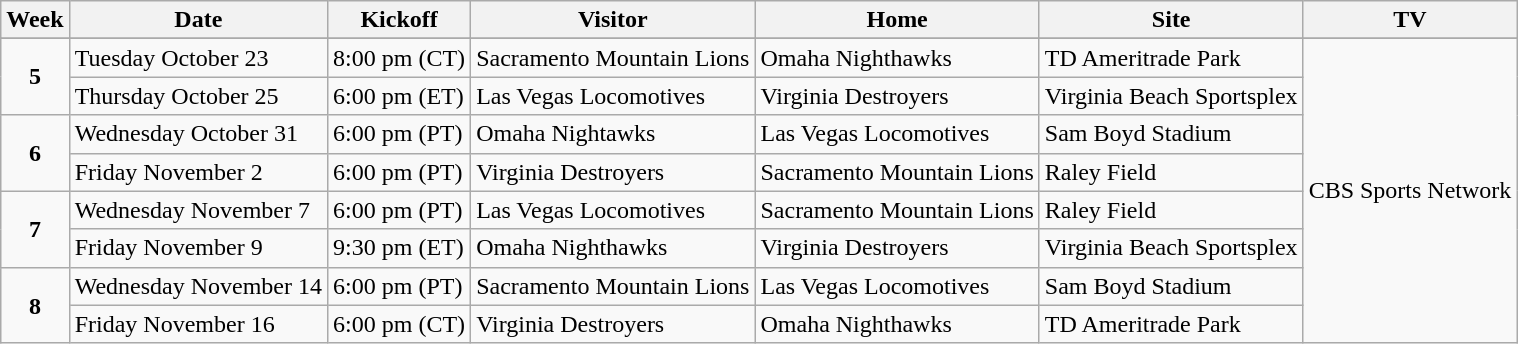<table class="wikitable">
<tr>
<th>Week</th>
<th>Date</th>
<th>Kickoff</th>
<th>Visitor</th>
<th>Home</th>
<th>Site</th>
<th>TV</th>
</tr>
<tr>
</tr>
<tr>
<td style="text-align:center;" rowspan="2"><strong>5</strong></td>
<td>Tuesday October 23</td>
<td>8:00 pm (CT)</td>
<td>Sacramento Mountain Lions</td>
<td>Omaha Nighthawks</td>
<td>TD Ameritrade Park</td>
<td rowspan="8">CBS Sports Network</td>
</tr>
<tr>
<td>Thursday October 25</td>
<td>6:00 pm (ET)</td>
<td>Las Vegas Locomotives</td>
<td>Virginia Destroyers</td>
<td>Virginia Beach Sportsplex</td>
</tr>
<tr>
<td style="text-align:center;" rowspan="2"><strong>6</strong></td>
<td>Wednesday October 31</td>
<td>6:00 pm (PT)</td>
<td>Omaha Nightawks</td>
<td>Las Vegas Locomotives</td>
<td>Sam Boyd Stadium</td>
</tr>
<tr>
<td>Friday November 2</td>
<td>6:00 pm (PT)</td>
<td>Virginia Destroyers</td>
<td>Sacramento Mountain Lions</td>
<td>Raley Field</td>
</tr>
<tr>
<td style="text-align:center;" rowspan="2"><strong>7</strong></td>
<td>Wednesday November 7</td>
<td>6:00 pm (PT)</td>
<td>Las Vegas Locomotives</td>
<td>Sacramento Mountain Lions</td>
<td>Raley Field</td>
</tr>
<tr>
<td>Friday November 9</td>
<td>9:30 pm (ET)</td>
<td>Omaha Nighthawks</td>
<td>Virginia Destroyers</td>
<td>Virginia Beach Sportsplex</td>
</tr>
<tr>
<td style="text-align:center;" rowspan="2"><strong>8</strong></td>
<td>Wednesday November 14</td>
<td>6:00 pm (PT)</td>
<td>Sacramento Mountain Lions</td>
<td>Las Vegas Locomotives</td>
<td>Sam Boyd Stadium</td>
</tr>
<tr>
<td>Friday November 16</td>
<td>6:00 pm (CT)</td>
<td>Virginia Destroyers</td>
<td>Omaha Nighthawks</td>
<td>TD Ameritrade Park</td>
</tr>
</table>
